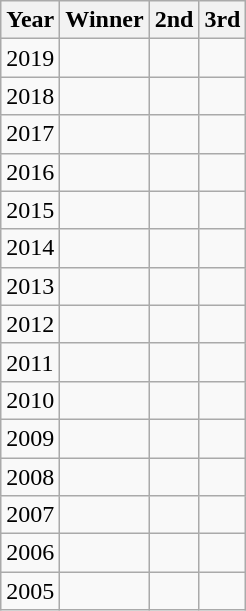<table class="wikitable">
<tr>
<th>Year</th>
<th>Winner</th>
<th>2nd</th>
<th>3rd</th>
</tr>
<tr>
<td>2019</td>
<td></td>
<td></td>
<td></td>
</tr>
<tr>
<td>2018</td>
<td></td>
<td></td>
<td></td>
</tr>
<tr>
<td>2017</td>
<td></td>
<td></td>
<td></td>
</tr>
<tr>
<td>2016</td>
<td></td>
<td></td>
<td></td>
</tr>
<tr>
<td>2015</td>
<td></td>
<td></td>
<td></td>
</tr>
<tr>
<td>2014</td>
<td></td>
<td></td>
<td></td>
</tr>
<tr>
<td>2013</td>
<td></td>
<td></td>
<td></td>
</tr>
<tr>
<td>2012</td>
<td></td>
<td></td>
<td></td>
</tr>
<tr>
<td>2011</td>
<td></td>
<td></td>
<td></td>
</tr>
<tr>
<td>2010</td>
<td></td>
<td></td>
<td></td>
</tr>
<tr>
<td>2009</td>
<td></td>
<td></td>
<td></td>
</tr>
<tr>
<td>2008</td>
<td></td>
<td></td>
<td></td>
</tr>
<tr>
<td>2007</td>
<td></td>
<td></td>
<td></td>
</tr>
<tr>
<td>2006</td>
<td></td>
<td></td>
<td></td>
</tr>
<tr>
<td>2005</td>
<td></td>
<td></td>
<td></td>
</tr>
</table>
